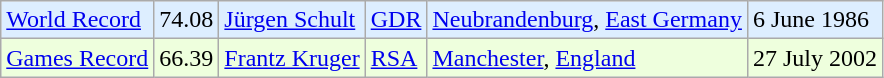<table class="wikitable">
<tr bgcolor = "ddeeff">
<td><a href='#'>World Record</a></td>
<td>74.08</td>
<td><a href='#'>Jürgen Schult</a></td>
<td><a href='#'>GDR</a></td>
<td><a href='#'>Neubrandenburg</a>, <a href='#'>East Germany</a></td>
<td>6 June 1986</td>
</tr>
<tr bgcolor = "eeffdd">
<td><a href='#'>Games Record</a></td>
<td>66.39</td>
<td><a href='#'>Frantz Kruger</a></td>
<td><a href='#'>RSA</a></td>
<td><a href='#'>Manchester</a>, <a href='#'>England</a></td>
<td>27 July 2002</td>
</tr>
</table>
